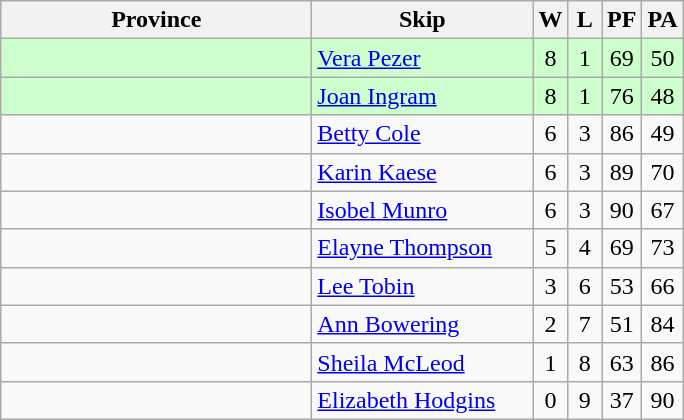<table class="wikitable" style="text-align: center;">
<tr>
<th bgcolor="#efefef" width="200">Province</th>
<th bgcolor="#efefef" width="140">Skip</th>
<th bgcolor="#efefef" width="15">W</th>
<th bgcolor="#efefef" width="15">L</th>
<th bgcolor="#efefef" width="15">PF</th>
<th bgcolor="#efefef" width="15">PA</th>
</tr>
<tr bgcolor="#ccffcc">
<td style="text-align: left;"></td>
<td style="text-align: left;"><a href='#'>Vera Pezer</a></td>
<td>8</td>
<td>1</td>
<td>69</td>
<td>50</td>
</tr>
<tr bgcolor="#ccffcc">
<td style="text-align: left;"></td>
<td style="text-align: left;"><a href='#'>Joan Ingram</a></td>
<td>8</td>
<td>1</td>
<td>76</td>
<td>48</td>
</tr>
<tr>
<td style="text-align: left;"></td>
<td style="text-align: left;"><a href='#'>Betty Cole</a></td>
<td>6</td>
<td>3</td>
<td>86</td>
<td>49</td>
</tr>
<tr>
<td style="text-align: left;"></td>
<td style="text-align: left;"><a href='#'>Karin Kaese</a></td>
<td>6</td>
<td>3</td>
<td>89</td>
<td>70</td>
</tr>
<tr>
<td style="text-align: left;"></td>
<td style="text-align: left;"><a href='#'>Isobel Munro</a></td>
<td>6</td>
<td>3</td>
<td>90</td>
<td>67</td>
</tr>
<tr>
<td style="text-align: left;"></td>
<td style="text-align: left;"><a href='#'>Elayne Thompson</a></td>
<td>5</td>
<td>4</td>
<td>69</td>
<td>73</td>
</tr>
<tr>
<td style="text-align: left;"></td>
<td style="text-align: left;"><a href='#'>Lee Tobin</a></td>
<td>3</td>
<td>6</td>
<td>53</td>
<td>66</td>
</tr>
<tr>
<td style="text-align: left;"></td>
<td style="text-align: left;"><a href='#'>Ann Bowering</a></td>
<td>2</td>
<td>7</td>
<td>51</td>
<td>84</td>
</tr>
<tr>
<td style="text-align: left;"></td>
<td style="text-align: left;"><a href='#'>Sheila McLeod</a></td>
<td>1</td>
<td>8</td>
<td>63</td>
<td>86</td>
</tr>
<tr>
<td style="text-align: left;"></td>
<td style="text-align: left;"><a href='#'>Elizabeth Hodgins</a></td>
<td>0</td>
<td>9</td>
<td>37</td>
<td>90</td>
</tr>
</table>
